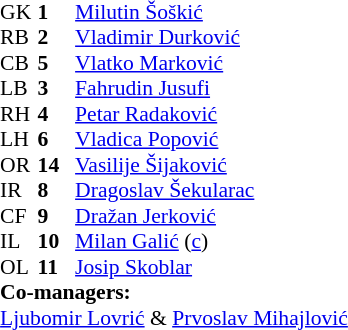<table style="font-size: 90%" cellspacing="0" cellpadding="0" align=center>
<tr>
<th width="25"></th>
<th width="25"></th>
</tr>
<tr>
<td>GK</td>
<td><strong>1</strong></td>
<td><a href='#'>Milutin Šoškić</a></td>
</tr>
<tr>
<td>RB</td>
<td><strong>2</strong></td>
<td><a href='#'>Vladimir Durković</a></td>
</tr>
<tr>
<td>CB</td>
<td><strong>5</strong></td>
<td><a href='#'>Vlatko Marković</a></td>
</tr>
<tr>
<td>LB</td>
<td><strong>3</strong></td>
<td><a href='#'>Fahrudin Jusufi</a></td>
</tr>
<tr>
<td>RH</td>
<td><strong>4</strong></td>
<td><a href='#'>Petar Radaković</a></td>
</tr>
<tr>
<td>LH</td>
<td><strong>6</strong></td>
<td><a href='#'>Vladica Popović</a></td>
</tr>
<tr>
<td>OR</td>
<td><strong>14</strong></td>
<td><a href='#'>Vasilije Šijaković</a></td>
</tr>
<tr>
<td>IR</td>
<td><strong>8</strong></td>
<td><a href='#'>Dragoslav Šekularac</a></td>
</tr>
<tr>
<td>CF</td>
<td><strong>9</strong></td>
<td><a href='#'>Dražan Jerković</a></td>
</tr>
<tr>
<td>IL</td>
<td><strong>10</strong></td>
<td><a href='#'>Milan Galić</a> (<a href='#'>c</a>)</td>
</tr>
<tr>
<td>OL</td>
<td><strong>11</strong></td>
<td><a href='#'>Josip Skoblar</a></td>
</tr>
<tr>
<td colspan="3"><strong>Co-managers:</strong></td>
</tr>
<tr>
<td colspan="3"><a href='#'>Ljubomir Lovrić</a> & <a href='#'>Prvoslav Mihajlović</a></td>
</tr>
</table>
